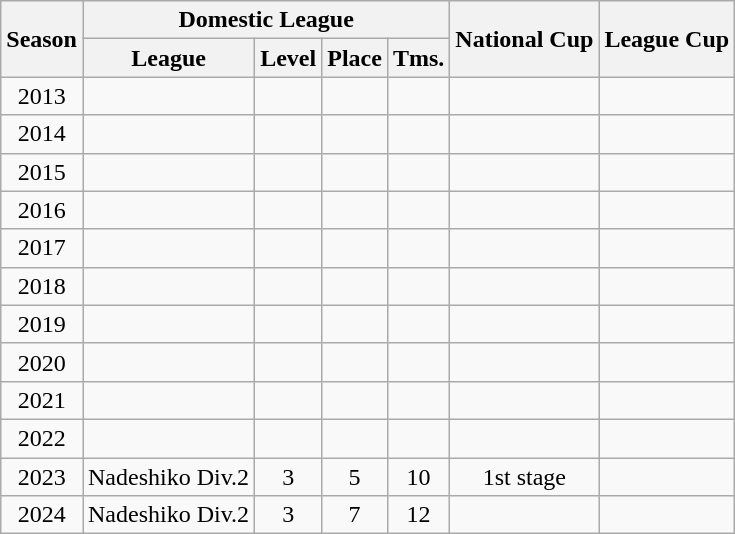<table class="wikitable" style="text-align:center;">
<tr style="background:#f0f6fa;">
<th rowspan="2">Season</th>
<th colspan="4">Domestic League</th>
<th rowspan="2">National Cup</th>
<th rowspan="2">League Cup</th>
</tr>
<tr>
<th>League</th>
<th>Level</th>
<th>Place</th>
<th>Tms.</th>
</tr>
<tr>
<td>2013</td>
<td></td>
<td></td>
<td></td>
<td></td>
<td></td>
<td></td>
</tr>
<tr>
<td>2014</td>
<td></td>
<td></td>
<td></td>
<td></td>
<td></td>
<td></td>
</tr>
<tr>
<td>2015</td>
<td></td>
<td></td>
<td></td>
<td></td>
<td></td>
<td></td>
</tr>
<tr>
<td>2016</td>
<td></td>
<td></td>
<td></td>
<td></td>
<td></td>
<td></td>
</tr>
<tr>
<td>2017</td>
<td></td>
<td></td>
<td></td>
<td></td>
<td></td>
<td></td>
</tr>
<tr>
<td>2018</td>
<td></td>
<td></td>
<td></td>
<td></td>
<td></td>
<td></td>
</tr>
<tr>
<td>2019</td>
<td></td>
<td></td>
<td></td>
<td></td>
<td></td>
<td></td>
</tr>
<tr>
<td>2020</td>
<td></td>
<td></td>
<td></td>
<td></td>
<td></td>
<td></td>
</tr>
<tr>
<td>2021</td>
<td></td>
<td></td>
<td></td>
<td></td>
<td></td>
<td></td>
</tr>
<tr>
<td>2022</td>
<td></td>
<td></td>
<td></td>
<td></td>
<td></td>
<td></td>
</tr>
<tr>
<td>2023</td>
<td>Nadeshiko Div.2</td>
<td>3</td>
<td>5</td>
<td>10</td>
<td>1st stage</td>
<td></td>
</tr>
<tr>
<td>2024</td>
<td>Nadeshiko Div.2</td>
<td>3</td>
<td>7</td>
<td>12</td>
<td></td>
<td></td>
</tr>
</table>
